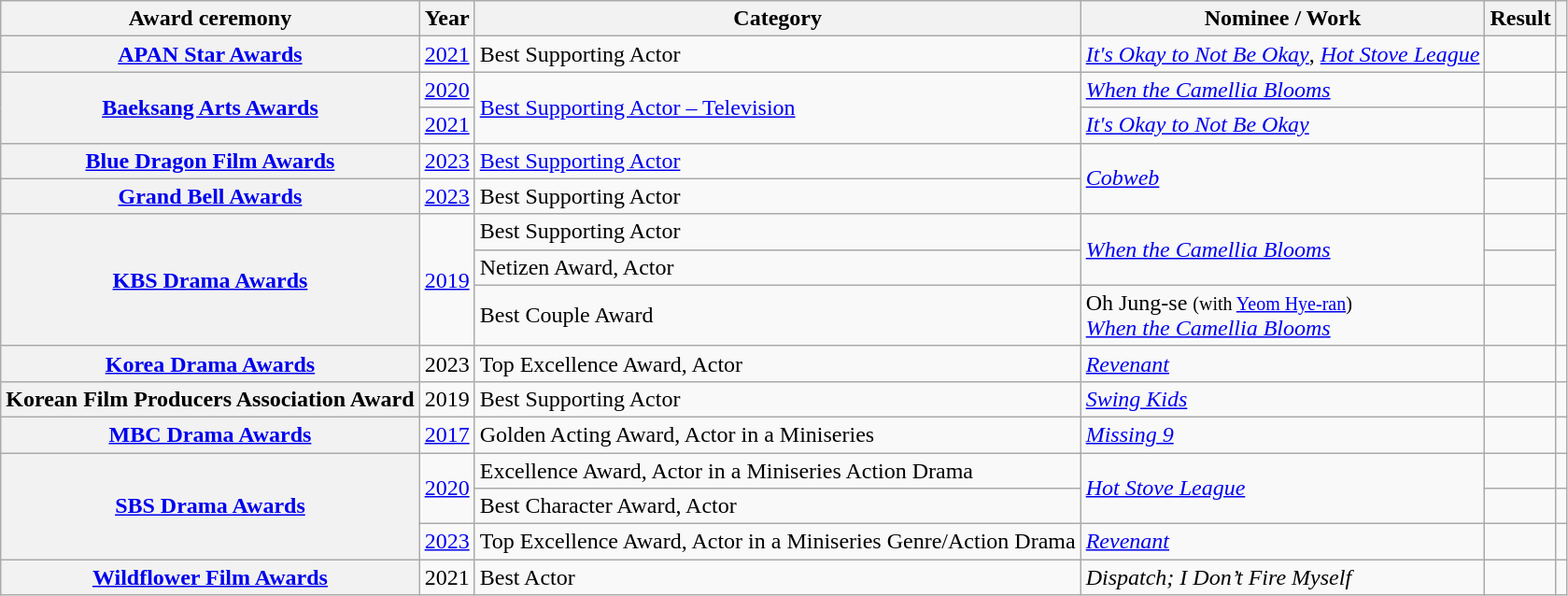<table class="wikitable plainrowheaders sortable">
<tr>
<th scope="col">Award ceremony</th>
<th scope="col">Year</th>
<th scope="col">Category</th>
<th scope="col">Nominee / Work</th>
<th scope="col">Result</th>
<th scope="col" class="unsortable"></th>
</tr>
<tr>
<th scope="row"><a href='#'>APAN Star Awards</a></th>
<td style="text-align:center"><a href='#'>2021</a></td>
<td>Best Supporting Actor</td>
<td><em><a href='#'>It's Okay to Not Be Okay</a></em>, <em><a href='#'>Hot Stove League</a></em></td>
<td></td>
<td style="text-align:center"></td>
</tr>
<tr>
<th scope="row"  rowspan="2"><a href='#'>Baeksang Arts Awards</a></th>
<td style="text-align:center"><a href='#'>2020</a></td>
<td rowspan="2"><a href='#'>Best Supporting Actor – Television</a></td>
<td><em><a href='#'>When the Camellia Blooms</a></em></td>
<td></td>
<td style="text-align:center"></td>
</tr>
<tr>
<td style="text-align:center"><a href='#'>2021</a></td>
<td><em><a href='#'>It's Okay to Not Be Okay</a></em></td>
<td></td>
<td style="text-align:center"></td>
</tr>
<tr>
<th scope="row"  rowspan="1"><a href='#'>Blue Dragon Film Awards</a></th>
<td style="text-align:center"><a href='#'>2023</a></td>
<td><a href='#'>Best Supporting Actor</a></td>
<td rowspan=2><em><a href='#'>Cobweb</a></em></td>
<td></td>
<td style="text-align:center"></td>
</tr>
<tr>
<th scope="row" rowspan=1><a href='#'>Grand Bell Awards</a></th>
<td style="text-align:center"><a href='#'>2023</a></td>
<td>Best Supporting Actor</td>
<td></td>
<td style="text-align:center"></td>
</tr>
<tr>
<th scope="row"  rowspan="3"><a href='#'>KBS Drama Awards</a></th>
<td rowspan=3 style="text-align:center"><a href='#'>2019</a></td>
<td>Best Supporting Actor</td>
<td rowspan="2"><em><a href='#'>When the Camellia Blooms</a></em></td>
<td></td>
<td style="text-align:center" rowspan="3"></td>
</tr>
<tr>
<td>Netizen Award, Actor</td>
<td></td>
</tr>
<tr>
<td>Best Couple Award</td>
<td>Oh Jung-se <small>(with <a href='#'>Yeom Hye-ran</a>)</small><br><em><a href='#'>When the Camellia Blooms</a></em></td>
<td></td>
</tr>
<tr>
<th scope="row"><a href='#'>Korea Drama Awards</a></th>
<td style="text-align:center">2023</td>
<td>Top Excellence Award, Actor</td>
<td><em><a href='#'>Revenant</a></em></td>
<td></td>
<td style="text-align:center"></td>
</tr>
<tr>
<th scope="row">Korean Film Producers Association Award</th>
<td style="text-align:center">2019</td>
<td>Best Supporting Actor</td>
<td><em><a href='#'>Swing Kids</a></em></td>
<td></td>
<td style="text-align:center"></td>
</tr>
<tr>
<th scope="row"><a href='#'>MBC Drama Awards</a></th>
<td style="text-align:center"><a href='#'>2017</a></td>
<td>Golden Acting Award, Actor in a Miniseries</td>
<td><em><a href='#'>Missing 9</a></em></td>
<td></td>
<td style="text-align:center"></td>
</tr>
<tr>
<th scope="row"  rowspan="3"><a href='#'>SBS Drama Awards</a></th>
<td style="text-align:center"  rowspan="2"><a href='#'>2020</a></td>
<td>Excellence Award, Actor in a Miniseries Action Drama</td>
<td rowspan="2"><em><a href='#'>Hot Stove League</a></em></td>
<td></td>
<td style="text-align:center"></td>
</tr>
<tr>
<td>Best Character Award, Actor</td>
<td></td>
<td style="text-align:center"></td>
</tr>
<tr>
<td style="text-align:center"><a href='#'>2023</a></td>
<td>Top Excellence Award, Actor in a Miniseries Genre/Action Drama</td>
<td><em><a href='#'>Revenant</a></em></td>
<td></td>
<td style="text-align:center"></td>
</tr>
<tr>
<th scope="row"><a href='#'>Wildflower Film Awards</a></th>
<td style="text-align:center">2021</td>
<td>Best Actor</td>
<td><em>Dispatch; I Don’t Fire Myself </em></td>
<td></td>
<td style="text-align:center"></td>
</tr>
</table>
